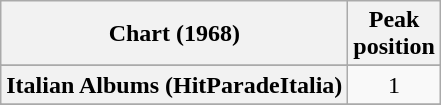<table class="wikitable sortable plainrowheaders">
<tr>
<th scope="col">Chart (1968)</th>
<th scope="col">Peak<br>position</th>
</tr>
<tr>
</tr>
<tr>
<th scope="row">Italian Albums (HitParadeItalia)</th>
<td style="text-align:center;">1</td>
</tr>
<tr>
</tr>
<tr>
</tr>
</table>
